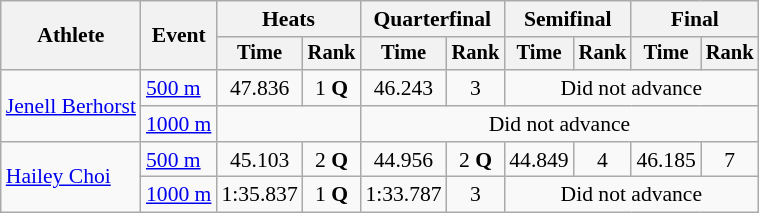<table class="wikitable" style="font-size:90%">
<tr>
<th rowspan=2>Athlete</th>
<th rowspan=2>Event</th>
<th colspan=2>Heats</th>
<th colspan=2>Quarterfinal</th>
<th colspan=2>Semifinal</th>
<th colspan=2>Final</th>
</tr>
<tr style="font-size:95%">
<th>Time</th>
<th>Rank</th>
<th>Time</th>
<th>Rank</th>
<th>Time</th>
<th>Rank</th>
<th>Time</th>
<th>Rank</th>
</tr>
<tr align=center>
<td align=left rowspan=2><a href='#'>Jenell Berhorst</a><br></td>
<td align=left><a href='#'>500 m</a></td>
<td>47.836</td>
<td>1 <strong>Q</strong></td>
<td>46.243</td>
<td>3</td>
<td colspan=4>Did not advance</td>
</tr>
<tr align=center>
<td align=left><a href='#'>1000 m</a></td>
<td colspan=2></td>
<td colspan=6>Did not advance</td>
</tr>
<tr align=center>
<td align=left rowspan=2><a href='#'>Hailey Choi</a><br></td>
<td align=left><a href='#'>500 m</a></td>
<td>45.103</td>
<td>2 <strong>Q</strong></td>
<td>44.956</td>
<td>2 <strong>Q</strong></td>
<td>44.849</td>
<td>4</td>
<td>46.185</td>
<td>7</td>
</tr>
<tr align=center>
<td align=left><a href='#'>1000 m</a></td>
<td>1:35.837</td>
<td>1 <strong>Q</strong></td>
<td>1:33.787</td>
<td>3</td>
<td colspan=4>Did not advance</td>
</tr>
</table>
